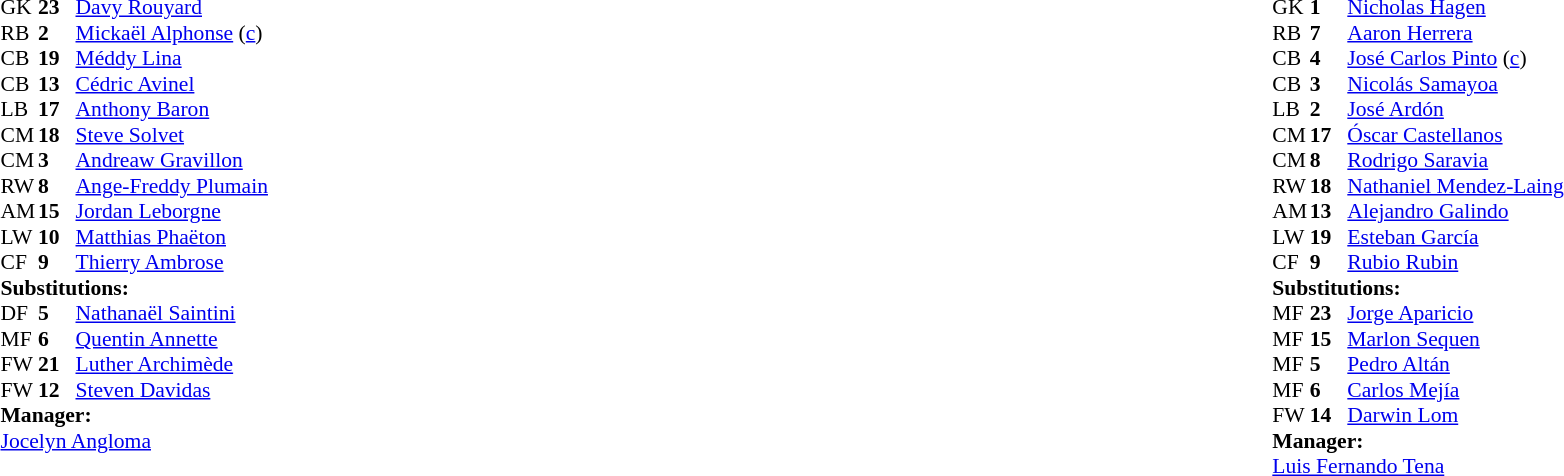<table width="100%">
<tr>
<td valign="top" width="40%"><br><table style="font-size:90%" cellspacing="0" cellpadding="0">
<tr>
<th width=25></th>
<th width=25></th>
</tr>
<tr>
<td>GK</td>
<td><strong>23</strong></td>
<td><a href='#'>Davy Rouyard</a></td>
<td></td>
</tr>
<tr>
<td>RB</td>
<td><strong>2</strong></td>
<td><a href='#'>Mickaël Alphonse</a> (<a href='#'>c</a>)</td>
</tr>
<tr>
<td>CB</td>
<td><strong>19</strong></td>
<td><a href='#'>Méddy Lina</a></td>
<td></td>
<td></td>
</tr>
<tr>
<td>CB</td>
<td><strong>13</strong></td>
<td><a href='#'>Cédric Avinel</a></td>
</tr>
<tr>
<td>LB</td>
<td><strong>17</strong></td>
<td><a href='#'>Anthony Baron</a></td>
</tr>
<tr>
<td>CM</td>
<td><strong>18</strong></td>
<td><a href='#'>Steve Solvet</a></td>
<td></td>
</tr>
<tr>
<td>CM</td>
<td><strong>3</strong></td>
<td><a href='#'>Andreaw Gravillon</a></td>
</tr>
<tr>
<td>RW</td>
<td><strong>8</strong></td>
<td><a href='#'>Ange-Freddy Plumain</a></td>
<td></td>
<td></td>
</tr>
<tr>
<td>AM</td>
<td><strong>15</strong></td>
<td><a href='#'>Jordan Leborgne</a></td>
<td></td>
<td></td>
</tr>
<tr>
<td>LW</td>
<td><strong>10</strong></td>
<td><a href='#'>Matthias Phaëton</a></td>
</tr>
<tr>
<td>CF</td>
<td><strong>9</strong></td>
<td><a href='#'>Thierry Ambrose</a></td>
<td></td>
<td></td>
</tr>
<tr>
<td colspan=3><strong>Substitutions:</strong></td>
</tr>
<tr>
<td>DF</td>
<td><strong>5</strong></td>
<td><a href='#'>Nathanaël Saintini</a></td>
<td></td>
<td></td>
</tr>
<tr>
<td>MF</td>
<td><strong>6</strong></td>
<td><a href='#'>Quentin Annette</a></td>
<td></td>
<td></td>
</tr>
<tr>
<td>FW</td>
<td><strong>21</strong></td>
<td><a href='#'>Luther Archimède</a></td>
<td></td>
<td></td>
</tr>
<tr>
<td>FW</td>
<td><strong>12</strong></td>
<td><a href='#'>Steven Davidas</a></td>
<td></td>
<td></td>
</tr>
<tr>
<td colspan=3><strong>Manager:</strong></td>
</tr>
<tr>
<td colspan=3><a href='#'>Jocelyn Angloma</a></td>
</tr>
</table>
</td>
<td valign="top"></td>
<td valign="top" width="50%"><br><table style="font-size:90%; margin:auto" cellspacing="0" cellpadding="0">
<tr>
<th width=25></th>
<th width=25></th>
</tr>
<tr>
<td>GK</td>
<td><strong>1</strong></td>
<td><a href='#'>Nicholas Hagen</a></td>
</tr>
<tr>
<td>RB</td>
<td><strong>7</strong></td>
<td><a href='#'>Aaron Herrera</a></td>
</tr>
<tr>
<td>CB</td>
<td><strong>4</strong></td>
<td><a href='#'>José Carlos Pinto</a> (<a href='#'>c</a>)</td>
<td></td>
</tr>
<tr>
<td>CB</td>
<td><strong>3</strong></td>
<td><a href='#'>Nicolás Samayoa</a></td>
</tr>
<tr>
<td>LB</td>
<td><strong>2</strong></td>
<td><a href='#'>José Ardón</a></td>
</tr>
<tr>
<td>CM</td>
<td><strong>17</strong></td>
<td><a href='#'>Óscar Castellanos</a></td>
<td></td>
<td></td>
</tr>
<tr>
<td>CM</td>
<td><strong>8</strong></td>
<td><a href='#'>Rodrigo Saravia</a></td>
<td></td>
<td></td>
</tr>
<tr>
<td>RW</td>
<td><strong>18</strong></td>
<td><a href='#'>Nathaniel Mendez-Laing</a></td>
<td></td>
<td></td>
</tr>
<tr>
<td>AM</td>
<td><strong>13</strong></td>
<td><a href='#'>Alejandro Galindo</a></td>
<td></td>
<td></td>
</tr>
<tr>
<td>LW</td>
<td><strong>19</strong></td>
<td><a href='#'>Esteban García</a></td>
<td></td>
<td></td>
</tr>
<tr>
<td>CF</td>
<td><strong>9</strong></td>
<td><a href='#'>Rubio Rubin</a></td>
</tr>
<tr>
<td colspan=3><strong>Substitutions:</strong></td>
</tr>
<tr>
<td>MF</td>
<td><strong>23</strong></td>
<td><a href='#'>Jorge Aparicio</a></td>
<td></td>
<td></td>
</tr>
<tr>
<td>MF</td>
<td><strong>15</strong></td>
<td><a href='#'>Marlon Sequen</a></td>
<td></td>
<td></td>
</tr>
<tr>
<td>MF</td>
<td><strong>5</strong></td>
<td><a href='#'>Pedro Altán</a></td>
<td></td>
<td></td>
</tr>
<tr>
<td>MF</td>
<td><strong>6</strong></td>
<td><a href='#'>Carlos Mejía</a></td>
<td></td>
<td></td>
</tr>
<tr>
<td>FW</td>
<td><strong>14</strong></td>
<td><a href='#'>Darwin Lom</a></td>
<td></td>
<td></td>
</tr>
<tr>
<td colspan=3><strong>Manager:</strong></td>
</tr>
<tr>
<td colspan=3> <a href='#'>Luis Fernando Tena</a></td>
</tr>
</table>
</td>
</tr>
</table>
